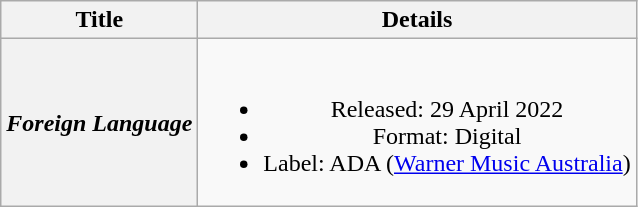<table class="wikitable plainrowheaders" style="text-align:center;" border="1">
<tr>
<th>Title</th>
<th>Details</th>
</tr>
<tr>
<th scope="row"><em>Foreign Language</em></th>
<td><br><ul><li>Released: 29 April 2022</li><li>Format: Digital</li><li>Label: ADA (<a href='#'>Warner Music Australia</a>)</li></ul></td>
</tr>
</table>
